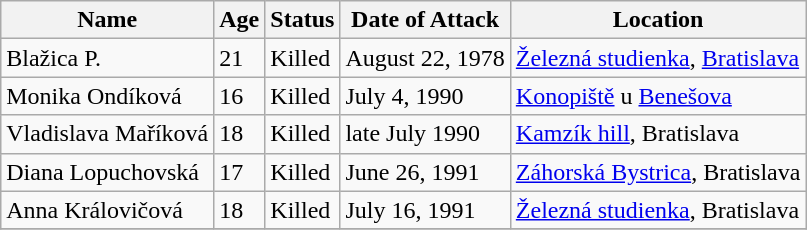<table class="wikitable">
<tr>
<th>Name</th>
<th>Age</th>
<th>Status</th>
<th>Date of Attack</th>
<th>Location</th>
</tr>
<tr>
<td>Blažica P.</td>
<td>21</td>
<td>Killed</td>
<td>August 22, 1978</td>
<td><a href='#'>Železná studienka</a>, <a href='#'>Bratislava</a></td>
</tr>
<tr>
<td>Monika Ondíková</td>
<td>16</td>
<td>Killed</td>
<td>July 4, 1990</td>
<td><a href='#'>Konopiště</a> u <a href='#'>Benešova</a></td>
</tr>
<tr>
<td>Vladislava Maříková</td>
<td>18</td>
<td>Killed</td>
<td>late July 1990</td>
<td><a href='#'>Kamzík hill</a>, Bratislava</td>
</tr>
<tr>
<td>Diana Lopuchovská</td>
<td>17</td>
<td>Killed</td>
<td>June 26, 1991</td>
<td><a href='#'>Záhorská Bystrica</a>, Bratislava</td>
</tr>
<tr>
<td>Anna Královičová</td>
<td>18</td>
<td>Killed</td>
<td>July 16, 1991</td>
<td><a href='#'>Železná studienka</a>, Bratislava</td>
</tr>
<tr>
</tr>
</table>
